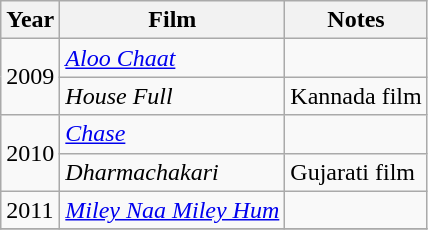<table class= "wikitable sortable">
<tr>
<th>Year</th>
<th>Film</th>
<th>Notes</th>
</tr>
<tr>
<td rowspan = "2">2009</td>
<td><em><a href='#'> Aloo Chaat</a></em></td>
<td></td>
</tr>
<tr>
<td><em>House Full</em></td>
<td>Kannada film</td>
</tr>
<tr>
<td rowspan = "2">2010</td>
<td><em><a href='#'> Chase</a></em></td>
<td></td>
</tr>
<tr>
<td><em>Dharmachakari</em></td>
<td>Gujarati film</td>
</tr>
<tr>
<td>2011</td>
<td><em><a href='#'>Miley Naa Miley Hum</a></em></td>
<td></td>
</tr>
<tr>
</tr>
</table>
